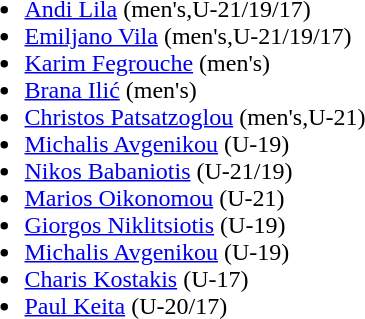<table>
<tr>
<td><br><ul><li> <a href='#'>Andi Lila</a> (men's,U-21/19/17)</li><li> <a href='#'>Emiljano Vila</a> (men's,U-21/19/17)</li><li> <a href='#'>Karim Fegrouche</a> (men's)</li><li> <a href='#'>Brana Ilić</a> (men's)</li><li> <a href='#'>Christos Patsatzoglou</a> (men's,U-21)</li><li> <a href='#'>Michalis Avgenikou</a> (U-19)</li><li> <a href='#'>Nikos Babaniotis</a> (U-21/19)</li><li> <a href='#'>Marios Oikonomou</a> (U-21)</li><li> <a href='#'>Giorgos Niklitsiotis</a> (U-19)</li><li> <a href='#'>Michalis Avgenikou</a> (U-19)</li><li> <a href='#'>Charis Kostakis</a> (U-17)</li><li> <a href='#'>Paul Keita</a> (U-20/17)</li></ul></td>
<td></td>
</tr>
</table>
